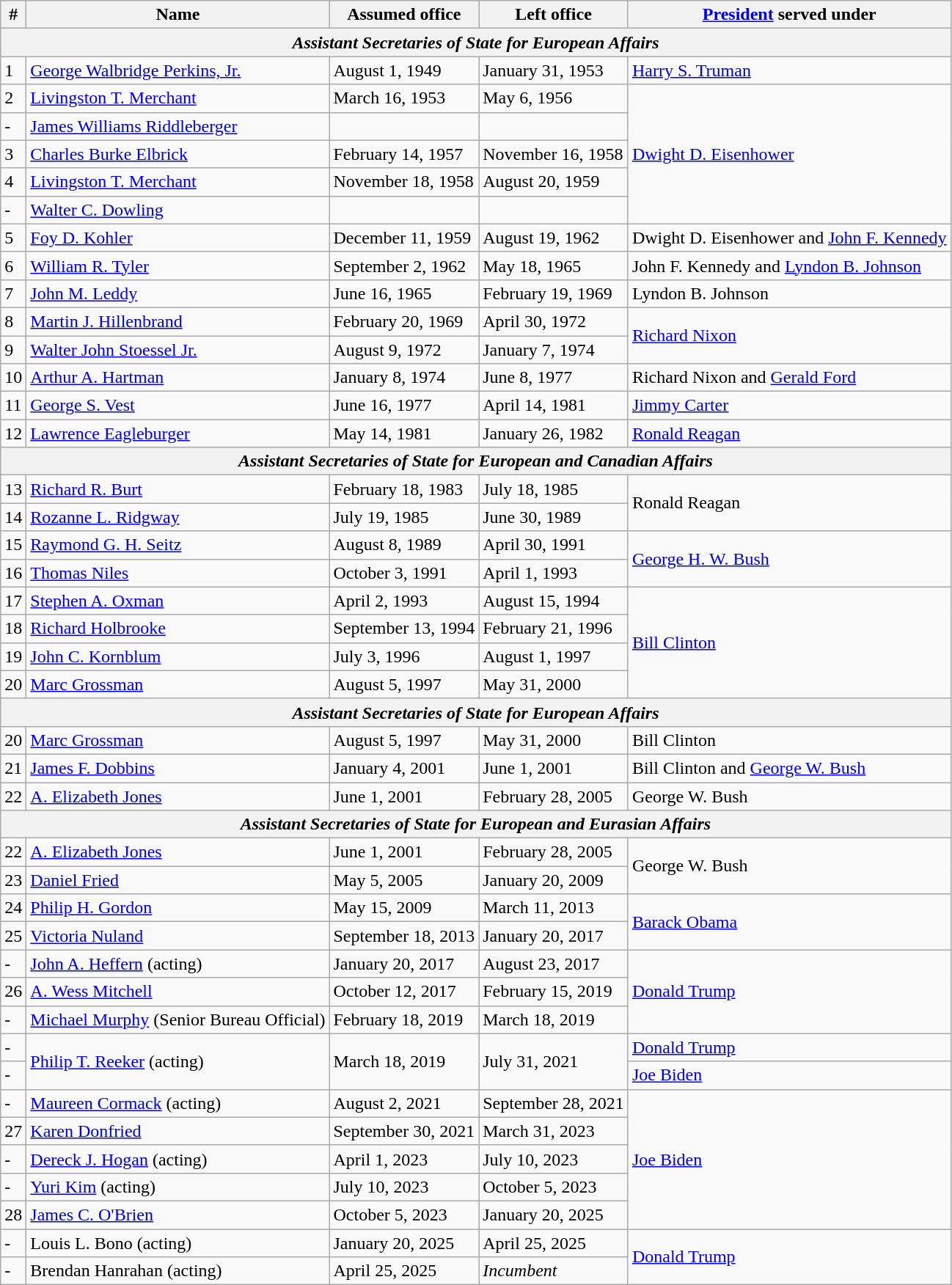<table class="wikitable">
<tr>
<th>#</th>
<th>Name</th>
<th>Assumed office</th>
<th>Left office</th>
<th><a href='#'>President</a> served under</th>
</tr>
<tr>
<th colspan="5"><strong><em>Assistant Secretaries of State for European Affairs</em></strong></th>
</tr>
<tr>
<td>1</td>
<td><a href='#'>George Walbridge Perkins, Jr.</a></td>
<td>August 1, 1949</td>
<td>January 31, 1953</td>
<td><a href='#'>Harry S. Truman</a></td>
</tr>
<tr>
<td>2</td>
<td><a href='#'>Livingston T. Merchant</a></td>
<td>March 16, 1953</td>
<td>May 6, 1956</td>
<td rowspan="5"><a href='#'>Dwight D. Eisenhower</a></td>
</tr>
<tr>
<td>-</td>
<td><a href='#'>James Williams Riddleberger</a></td>
<td></td>
<td></td>
</tr>
<tr>
<td>3</td>
<td><a href='#'>Charles Burke Elbrick</a></td>
<td>February 14, 1957</td>
<td>November 16, 1958</td>
</tr>
<tr>
<td>4</td>
<td><a href='#'>Livingston T. Merchant</a></td>
<td>November 18, 1958</td>
<td>August 20, 1959</td>
</tr>
<tr>
<td>-</td>
<td><a href='#'>Walter C. Dowling</a></td>
<td></td>
<td></td>
</tr>
<tr>
<td>5</td>
<td><a href='#'>Foy D. Kohler</a></td>
<td>December 11, 1959</td>
<td>August 19, 1962</td>
<td>Dwight D. Eisenhower and <a href='#'>John F. Kennedy</a></td>
</tr>
<tr>
<td>6</td>
<td><a href='#'>William R. Tyler</a></td>
<td>September 2, 1962</td>
<td>May 18, 1965</td>
<td>John F. Kennedy and <a href='#'>Lyndon B. Johnson</a></td>
</tr>
<tr>
<td>7</td>
<td><a href='#'>John M. Leddy</a></td>
<td>June 16, 1965</td>
<td>February 19, 1969</td>
<td>Lyndon B. Johnson</td>
</tr>
<tr>
<td>8</td>
<td><a href='#'>Martin J. Hillenbrand</a></td>
<td>February 20, 1969</td>
<td>April 30, 1972</td>
<td rowspan="2"><a href='#'>Richard Nixon</a></td>
</tr>
<tr>
<td>9</td>
<td><a href='#'>Walter John Stoessel Jr.</a></td>
<td>August 9, 1972</td>
<td>January 7, 1974</td>
</tr>
<tr>
<td>10</td>
<td><a href='#'>Arthur A. Hartman</a></td>
<td>January 8, 1974</td>
<td>June 8, 1977</td>
<td>Richard Nixon and <a href='#'>Gerald Ford</a></td>
</tr>
<tr>
<td>11</td>
<td><a href='#'>George S. Vest</a></td>
<td>June 16, 1977</td>
<td>April 14, 1981</td>
<td><a href='#'>Jimmy Carter</a></td>
</tr>
<tr>
<td>12</td>
<td><a href='#'>Lawrence Eagleburger</a></td>
<td>May 14, 1981</td>
<td>January 26, 1982</td>
<td><a href='#'>Ronald Reagan</a></td>
</tr>
<tr>
<th colspan="5"><strong><em>Assistant Secretaries of State for European and Canadian Affairs</em></strong></th>
</tr>
<tr>
<td>13</td>
<td><a href='#'>Richard R. Burt</a></td>
<td>February 18, 1983</td>
<td>July 18, 1985</td>
<td rowspan="2">Ronald Reagan</td>
</tr>
<tr>
<td>14</td>
<td><a href='#'>Rozanne L. Ridgway</a></td>
<td>July 19, 1985</td>
<td>June 30, 1989</td>
</tr>
<tr>
<td>15</td>
<td><a href='#'>Raymond G. H. Seitz</a></td>
<td>August 8, 1989</td>
<td>April 30, 1991</td>
<td rowspan="2"><a href='#'>George H. W. Bush</a></td>
</tr>
<tr>
<td>16</td>
<td><a href='#'>Thomas Niles</a></td>
<td>October 3, 1991</td>
<td>April 1, 1993</td>
</tr>
<tr>
<td>17</td>
<td><a href='#'>Stephen A. Oxman</a></td>
<td>April 2, 1993</td>
<td>August 15, 1994</td>
<td rowspan="4"><a href='#'>Bill Clinton</a></td>
</tr>
<tr>
<td>18</td>
<td><a href='#'>Richard Holbrooke</a></td>
<td>September 13, 1994</td>
<td>February 21, 1996</td>
</tr>
<tr>
<td>19</td>
<td><a href='#'>John C. Kornblum</a></td>
<td>July 3, 1996</td>
<td>August 1, 1997</td>
</tr>
<tr>
<td>20</td>
<td><a href='#'>Marc Grossman</a></td>
<td>August 5, 1997</td>
<td>May 31, 2000</td>
</tr>
<tr>
<th colspan="5"><strong><em>Assistant Secretaries of State for European Affairs</em></strong></th>
</tr>
<tr>
<td>20</td>
<td><a href='#'>Marc Grossman</a></td>
<td>August 5, 1997</td>
<td>May 31, 2000</td>
<td>Bill Clinton</td>
</tr>
<tr>
<td>21</td>
<td><a href='#'>James F. Dobbins</a></td>
<td>January 4, 2001</td>
<td>June 1, 2001</td>
<td>Bill Clinton and <a href='#'>George W. Bush</a></td>
</tr>
<tr>
<td>22</td>
<td><a href='#'>A. Elizabeth Jones</a></td>
<td>June 1, 2001</td>
<td>February 28, 2005</td>
<td>George W. Bush</td>
</tr>
<tr>
<th colspan="5"><strong><em>Assistant Secretaries of State for European and Eurasian Affairs</em></strong></th>
</tr>
<tr>
<td>22</td>
<td><a href='#'>A. Elizabeth Jones</a></td>
<td>June 1, 2001</td>
<td>February 28, 2005</td>
<td rowspan="2">George W. Bush</td>
</tr>
<tr>
<td>23</td>
<td><a href='#'>Daniel Fried</a></td>
<td>May 5, 2005</td>
<td>January 20, 2009</td>
</tr>
<tr>
<td>24</td>
<td><a href='#'>Philip H. Gordon</a></td>
<td>May 15, 2009</td>
<td>March 11, 2013</td>
<td rowspan="2"><a href='#'>Barack Obama</a></td>
</tr>
<tr>
<td>25</td>
<td><a href='#'>Victoria Nuland</a></td>
<td>September 18, 2013</td>
<td>January 20, 2017</td>
</tr>
<tr>
<td>-</td>
<td><a href='#'>John A. Heffern</a> (acting)</td>
<td>January 20, 2017</td>
<td>August 23, 2017</td>
<td rowspan="3"><a href='#'>Donald Trump</a></td>
</tr>
<tr>
<td>26</td>
<td><a href='#'>A. Wess Mitchell</a></td>
<td>October 12, 2017</td>
<td>February 15, 2019</td>
</tr>
<tr>
<td>-</td>
<td><a href='#'>Michael Murphy</a> (Senior Bureau Official)</td>
<td>February 18, 2019</td>
<td>March 18, 2019</td>
</tr>
<tr>
<td>-</td>
<td rowspan="2"><a href='#'>Philip T. Reeker</a> (acting)</td>
<td rowspan="2">March 18, 2019</td>
<td rowspan="2">July 31, 2021</td>
<td><a href='#'>Donald Trump</a></td>
</tr>
<tr>
<td>-</td>
<td><a href='#'>Joe Biden</a></td>
</tr>
<tr>
<td>-</td>
<td><a href='#'>Maureen Cormack</a> (acting)</td>
<td>August 2, 2021</td>
<td>September 28, 2021</td>
<td rowspan="5"><a href='#'>Joe Biden</a></td>
</tr>
<tr>
<td>27</td>
<td><a href='#'>Karen Donfried</a></td>
<td>September 30, 2021</td>
<td>March 31, 2023</td>
</tr>
<tr>
<td>-</td>
<td><a href='#'>Dereck J. Hogan</a> (acting)</td>
<td>April 1, 2023</td>
<td>July 10, 2023</td>
</tr>
<tr>
<td>-</td>
<td><a href='#'>Yuri Kim</a> (acting)</td>
<td>July 10, 2023</td>
<td>October 5, 2023</td>
</tr>
<tr>
<td>28</td>
<td><a href='#'>James C. O'Brien</a></td>
<td>October 5, 2023</td>
<td>January 20, 2025</td>
</tr>
<tr>
<td>-</td>
<td>Louis L. Bono (acting)</td>
<td>January 20, 2025</td>
<td>April 25, 2025</td>
<td rowspan="2"><a href='#'>Donald Trump</a></td>
</tr>
<tr>
<td>-</td>
<td>Brendan Hanrahan (acting)</td>
<td>April 25, 2025</td>
<td><em>Incumbent</em></td>
</tr>
</table>
